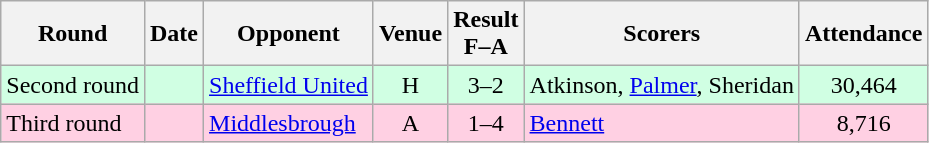<table class="wikitable sortable" style="text-align:center;">
<tr>
<th>Round</th>
<th>Date</th>
<th>Opponent</th>
<th>Venue</th>
<th>Result<br>F–A</th>
<th class=unsortable>Scorers</th>
<th>Attendance</th>
</tr>
<tr bgcolor="#d0ffe3">
<td align=left>Second round</td>
<td align=left></td>
<td align=left><a href='#'>Sheffield United</a></td>
<td>H</td>
<td>3–2 </td>
<td align=left>Atkinson, <a href='#'>Palmer</a>, Sheridan</td>
<td>30,464</td>
</tr>
<tr bgcolor="#ffd0e3">
<td align=left>Third round</td>
<td align=left></td>
<td align=left><a href='#'>Middlesbrough</a></td>
<td>A</td>
<td>1–4</td>
<td align=left><a href='#'>Bennett</a></td>
<td>8,716</td>
</tr>
</table>
